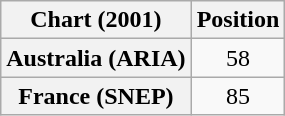<table class="wikitable plainrowheaders" style="text-align:center">
<tr>
<th>Chart (2001)</th>
<th>Position</th>
</tr>
<tr>
<th scope="row">Australia (ARIA)</th>
<td>58</td>
</tr>
<tr>
<th scope="row">France (SNEP)</th>
<td>85</td>
</tr>
</table>
